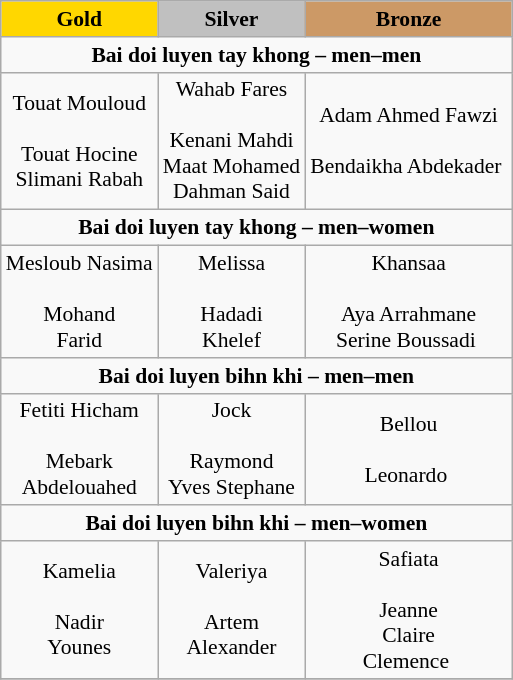<table class="wikitable" style="text-align:center; font-size:90%;">
<tr>
<td style="background:gold;  font-weight:bold;">Gold</td>
<td style="background:silver;  font-weight:bold;">Silver</td>
<td style="background:#cc9966;  font-weight:bold;">Bronze</td>
</tr>
<tr>
<td colspan="3"><strong>Bai doi luyen tay khong – men–men</strong></td>
</tr>
<tr>
<td>Touat Mouloud <br><br>Touat Hocine <br>
Slimani Rabah</td>
<td> Wahab Fares <br><br>Kenani Mahdi <br>
Maat Mohamed <br>
Dahman Said</td>
<td> Adam Ahmed Fawzi <br><br>Bendaikha Abdekader </td>
</tr>
<tr>
<td colspan="3"><strong>Bai doi luyen tay khong – men–women</strong></td>
</tr>
<tr>
<td> Mesloub Nasima <br><br>Mohand <br>
Farid</td>
<td> Melissa <br><br>Hadadi <br>
Khelef</td>
<td> Khansaa <br><br>Aya Arrahmane <br>
Serine Boussadi </td>
</tr>
<tr>
<td colspan="3"><strong>Bai doi luyen bihn khi – men–men</strong></td>
</tr>
<tr>
<td> Fetiti Hicham <br><br>Mebark <br>
Abdelouahed</td>
<td> Jock <br><br>Raymond <br>
Yves Stephane</td>
<td> Bellou <br><br>Leonardo </td>
</tr>
<tr>
<td colspan="3"><strong>Bai doi luyen bihn khi – men–women</strong></td>
</tr>
<tr>
<td> Kamelia <br><br>Nadir <br>
Younes</td>
<td> Valeriya <br><br>Artem <br>
Alexander</td>
<td> Safiata <br><br>Jeanne <br>
Claire <br>
Clemence </td>
</tr>
<tr>
</tr>
</table>
